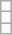<table class="wikitable" style="text-align:center;">
<tr>
<td></td>
</tr>
<tr>
<td></td>
</tr>
<tr>
<td></td>
</tr>
</table>
